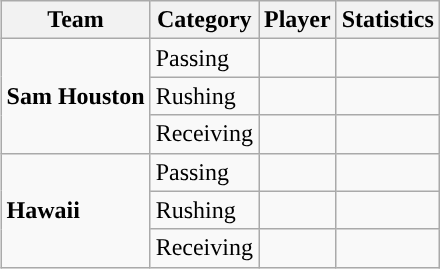<table class="wikitable" style="float: right;">
<tr>
<th>Team</th>
<th>Category</th>
<th>Player</th>
<th>Statistics</th>
</tr>
<tr>
<td rowspan=3><strong>Sam Houston</strong></td>
<td>Passing</td>
<td></td>
<td></td>
</tr>
<tr>
<td>Rushing</td>
<td></td>
<td></td>
</tr>
<tr>
<td>Receiving</td>
<td></td>
<td></td>
</tr>
<tr>
<td rowspan=3><strong>Hawaii</strong></td>
<td>Passing</td>
<td></td>
<td></td>
</tr>
<tr>
<td>Rushing</td>
<td></td>
<td></td>
</tr>
<tr>
<td>Receiving</td>
<td></td>
<td></td>
</tr>
</table>
